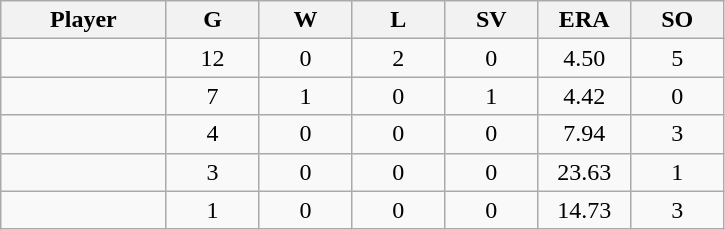<table class="wikitable sortable">
<tr>
<th bgcolor="#DDDDFF" width="16%">Player</th>
<th bgcolor="#DDDDFF" width="9%">G</th>
<th bgcolor="#DDDDFF" width="9%">W</th>
<th bgcolor="#DDDDFF" width="9%">L</th>
<th bgcolor="#DDDDFF" width="9%">SV</th>
<th bgcolor="#DDDDFF" width="9%">ERA</th>
<th bgcolor="#DDDDFF" width="9%">SO</th>
</tr>
<tr align="center">
<td></td>
<td>12</td>
<td>0</td>
<td>2</td>
<td>0</td>
<td>4.50</td>
<td>5</td>
</tr>
<tr align="center">
<td></td>
<td>7</td>
<td>1</td>
<td>0</td>
<td>1</td>
<td>4.42</td>
<td>0</td>
</tr>
<tr align="center">
<td></td>
<td>4</td>
<td>0</td>
<td>0</td>
<td>0</td>
<td>7.94</td>
<td>3</td>
</tr>
<tr align="center">
<td></td>
<td>3</td>
<td>0</td>
<td>0</td>
<td>0</td>
<td>23.63</td>
<td>1</td>
</tr>
<tr align="center">
<td></td>
<td>1</td>
<td>0</td>
<td>0</td>
<td>0</td>
<td>14.73</td>
<td>3</td>
</tr>
</table>
